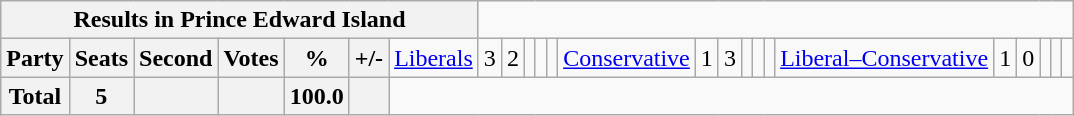<table class="wikitable">
<tr>
<th colspan=8>Results in Prince Edward Island</th>
</tr>
<tr>
<th colspan=2>Party</th>
<th>Seats</th>
<th>Second</th>
<th>Votes</th>
<th>%</th>
<th>+/-<br></th>
<td><a href='#'>Liberals</a></td>
<td align="right">3</td>
<td align="right">2</td>
<td align="right"></td>
<td align="right"></td>
<td align="right"><br></td>
<td><a href='#'>Conservative</a></td>
<td align="right">1</td>
<td align="right">3</td>
<td align="right"></td>
<td align="right"></td>
<td align="right"><br></td>
<td><a href='#'>Liberal–Conservative</a></td>
<td align="right">1</td>
<td align="right">0</td>
<td align="right"></td>
<td align="right"></td>
<td align="right"></td>
</tr>
<tr>
<th colspan="2">Total</th>
<th>5</th>
<th colspan="1"></th>
<th></th>
<th>100.0</th>
<th></th>
</tr>
</table>
